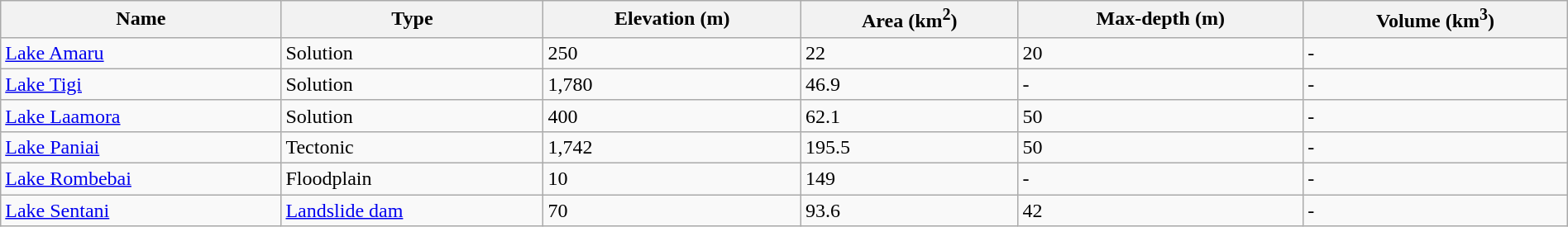<table class="wikitable sortable" style="width:100%;">
<tr>
<th>Name</th>
<th>Type</th>
<th>Elevation (m)</th>
<th>Area (km<sup>2</sup>)</th>
<th>Max-depth (m)</th>
<th>Volume (km<sup>3</sup>)</th>
</tr>
<tr>
<td><a href='#'>Lake Amaru</a></td>
<td>Solution</td>
<td>250</td>
<td>22</td>
<td>20</td>
<td>-</td>
</tr>
<tr>
<td><a href='#'>Lake Tigi</a></td>
<td>Solution</td>
<td>1,780</td>
<td>46.9</td>
<td>-</td>
<td>-</td>
</tr>
<tr>
<td><a href='#'>Lake Laamora</a></td>
<td>Solution</td>
<td>400</td>
<td>62.1</td>
<td>50</td>
<td>-</td>
</tr>
<tr>
<td><a href='#'>Lake Paniai</a></td>
<td>Tectonic</td>
<td>1,742</td>
<td>195.5</td>
<td>50</td>
<td>-</td>
</tr>
<tr>
<td><a href='#'>Lake Rombebai</a></td>
<td>Floodplain</td>
<td>10</td>
<td>149</td>
<td>-</td>
<td>-</td>
</tr>
<tr>
<td><a href='#'>Lake Sentani</a></td>
<td><a href='#'>Landslide dam</a></td>
<td>70</td>
<td>93.6</td>
<td>42</td>
<td>-</td>
</tr>
</table>
